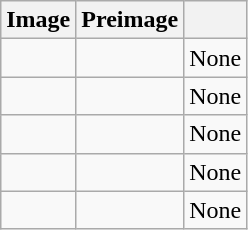<table class="wikitable">
<tr>
<th>Image</th>
<th>Preimage</th>
<th></th>
</tr>
<tr>
<td style="padding: 0.5em 0.8em 0.5em 1.5em;"></td>
<td style="padding: 0.5em 0.8em 0.5em 1.5em;"></td>
<td>None</td>
</tr>
<tr>
<td style="padding: 0.5em 0.8em 0.5em 1.5em;"></td>
<td style="padding: 0.5em 0.8em 0.5em 1.5em;"></td>
<td>None</td>
</tr>
<tr>
<td style="padding: 0.5em 0.8em 0.5em 1.5em;"></td>
<td style="padding: 0.5em 0.8em 0.5em 1.5em;"></td>
<td>None</td>
</tr>
<tr>
<td style="padding: 0.5em 0.8em 0.5em 1.5em;"></td>
<td style="padding: 0.5em 0.8em 0.5em 1.5em;"></td>
<td>None</td>
</tr>
<tr>
<td style="padding: 0.5em 0.8em 0.5em 1.5em;"></td>
<td style="padding: 0.5em 0.8em 0.5em 1.5em;"></td>
<td>None</td>
</tr>
</table>
